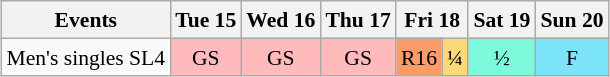<table class="wikitable" style="margin:0.5em auto; font-size:90%; line-height:1.25em; text-align:center">
<tr>
<th>Events</th>
<th>Tue 15</th>
<th>Wed 16</th>
<th>Thu 17</th>
<th colspan="2">Fri 18</th>
<th>Sat 19</th>
<th>Sun 20</th>
</tr>
<tr>
<td align="left">Men's singles SL4</td>
<td bgcolor="#FFBBBB">GS</td>
<td bgcolor="#FFBBBB">GS</td>
<td bgcolor="#FFBBBB">GS</td>
<td bgcolor="#FC9B6A">R16</td>
<td bgcolor="#FAD978">¼</td>
<td bgcolor="#7DFADB">½</td>
<td bgcolor="#7DE5FA">F</td>
</tr>
</table>
